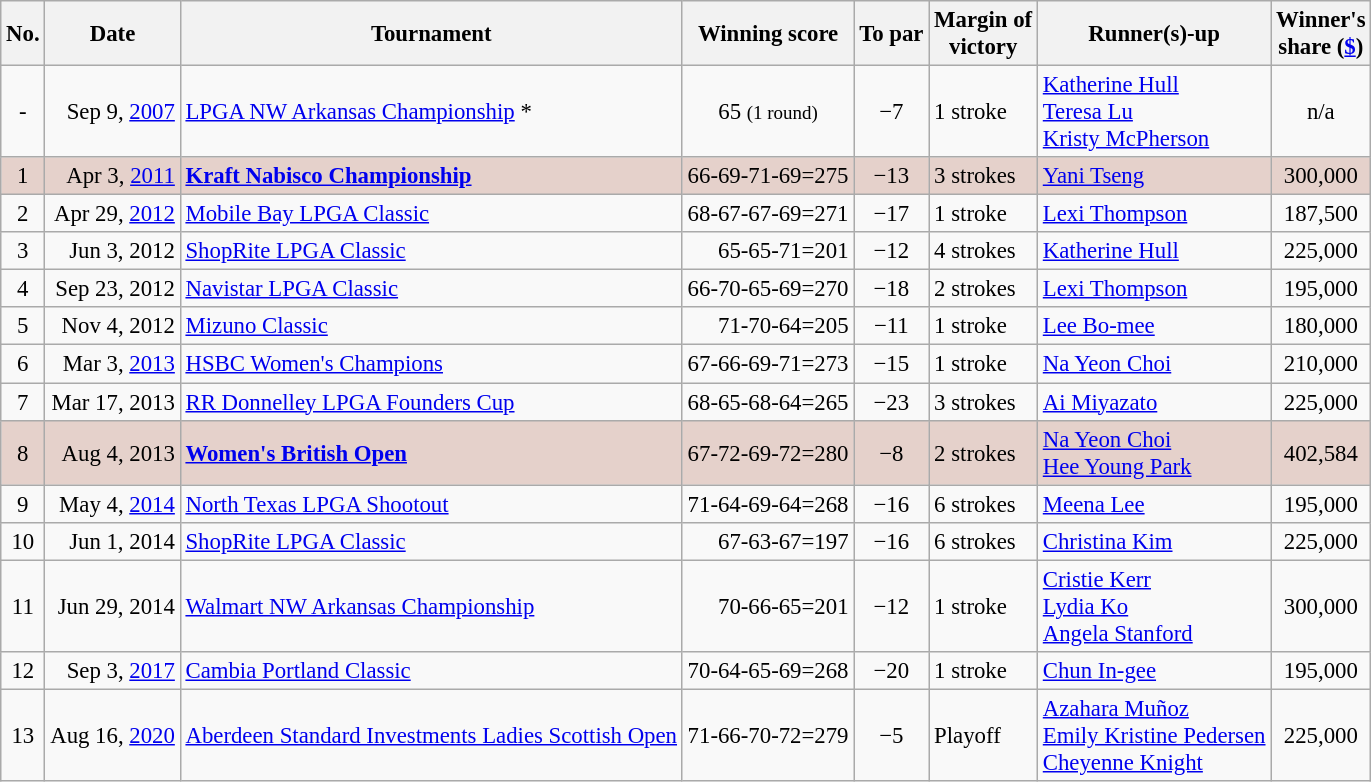<table class="wikitable" style="font-size:95%;">
<tr>
<th>No.</th>
<th>Date</th>
<th>Tournament</th>
<th>Winning score</th>
<th>To par</th>
<th>Margin of<br>victory</th>
<th>Runner(s)-up</th>
<th>Winner's<br>share (<a href='#'>$</a>)</th>
</tr>
<tr>
<td align=center>-</td>
<td align=right>Sep 9, <a href='#'>2007</a></td>
<td><a href='#'>LPGA NW Arkansas Championship</a> * </td>
<td align=center>65 <small>(1 round)</small></td>
<td align=center>−7</td>
<td>1 stroke</td>
<td> <a href='#'>Katherine Hull</a><br> <a href='#'>Teresa Lu</a><br> <a href='#'>Kristy McPherson</a></td>
<td align=center>n/a</td>
</tr>
<tr style="background:#e5d1cb;">
<td align=center>1</td>
<td align=right>Apr 3, <a href='#'>2011</a></td>
<td><strong><a href='#'>Kraft Nabisco Championship</a></strong></td>
<td align=right>66-69-71-69=275</td>
<td align=center>−13</td>
<td>3 strokes</td>
<td> <a href='#'>Yani Tseng</a></td>
<td align=center>300,000</td>
</tr>
<tr>
<td align=center>2</td>
<td align=right>Apr 29, <a href='#'>2012</a></td>
<td><a href='#'>Mobile Bay LPGA Classic</a></td>
<td align=right>68-67-67-69=271</td>
<td align=center>−17</td>
<td>1 stroke</td>
<td> <a href='#'>Lexi Thompson</a></td>
<td align=center>187,500</td>
</tr>
<tr>
<td align=center>3</td>
<td align=right>Jun 3, 2012</td>
<td><a href='#'>ShopRite LPGA Classic</a></td>
<td align=right>65-65-71=201</td>
<td align=center>−12</td>
<td>4 strokes</td>
<td> <a href='#'>Katherine Hull</a></td>
<td align=center>225,000</td>
</tr>
<tr>
<td align=center>4</td>
<td align=right>Sep 23, 2012</td>
<td><a href='#'>Navistar LPGA Classic</a></td>
<td align=right>66-70-65-69=270</td>
<td align=center>−18</td>
<td>2 strokes</td>
<td> <a href='#'>Lexi Thompson</a></td>
<td align=center>195,000</td>
</tr>
<tr>
<td align=center>5</td>
<td align=right>Nov 4, 2012</td>
<td><a href='#'>Mizuno Classic</a> </td>
<td align=right>71-70-64=205</td>
<td align=center>−11</td>
<td>1 stroke</td>
<td> <a href='#'>Lee Bo-mee</a></td>
<td align=center>180,000</td>
</tr>
<tr>
<td align=center>6</td>
<td align=right>Mar 3, <a href='#'>2013</a></td>
<td><a href='#'>HSBC Women's Champions</a></td>
<td align=right>67-66-69-71=273</td>
<td align=center>−15</td>
<td>1 stroke</td>
<td> <a href='#'>Na Yeon Choi</a></td>
<td align=center>210,000</td>
</tr>
<tr>
<td align=center>7</td>
<td align=right>Mar 17, 2013</td>
<td><a href='#'>RR Donnelley LPGA Founders Cup</a></td>
<td align=right>68-65-68-64=265</td>
<td align=center>−23</td>
<td>3 strokes</td>
<td> <a href='#'>Ai Miyazato</a></td>
<td align=center>225,000</td>
</tr>
<tr style="background:#e5d1cb;">
<td align=center>8</td>
<td align=right>Aug 4, 2013</td>
<td><strong><a href='#'>Women's British Open</a></strong></td>
<td align=right>67-72-69-72=280</td>
<td align=center>−8</td>
<td>2 strokes</td>
<td> <a href='#'>Na Yeon Choi</a><br> <a href='#'>Hee Young Park</a></td>
<td align=center>402,584</td>
</tr>
<tr>
<td align=center>9</td>
<td align=right>May 4, <a href='#'>2014</a></td>
<td><a href='#'>North Texas LPGA Shootout</a></td>
<td align=right>71-64-69-64=268</td>
<td align=center>−16</td>
<td>6 strokes</td>
<td> <a href='#'>Meena Lee</a></td>
<td align=center>195,000</td>
</tr>
<tr>
<td align=center>10</td>
<td align=right>Jun 1, 2014</td>
<td><a href='#'>ShopRite LPGA Classic</a></td>
<td align=right>67-63-67=197</td>
<td align=center>−16</td>
<td>6 strokes</td>
<td> <a href='#'>Christina Kim</a></td>
<td align=center>225,000</td>
</tr>
<tr>
<td align=center>11</td>
<td align=right>Jun 29, 2014</td>
<td><a href='#'>Walmart NW Arkansas Championship</a></td>
<td align=right>70-66-65=201</td>
<td align=center>−12</td>
<td>1 stroke</td>
<td> <a href='#'>Cristie Kerr</a><br> <a href='#'>Lydia Ko</a><br> <a href='#'>Angela Stanford</a></td>
<td align=center>300,000</td>
</tr>
<tr>
<td align=center>12</td>
<td align=right>Sep 3, <a href='#'>2017</a></td>
<td><a href='#'>Cambia Portland Classic</a></td>
<td align=right>70-64-65-69=268</td>
<td align=center>−20</td>
<td>1 stroke</td>
<td> <a href='#'>Chun In-gee</a></td>
<td align=center>195,000</td>
</tr>
<tr>
<td align=center>13</td>
<td align=right>Aug 16, <a href='#'>2020</a></td>
<td><a href='#'>Aberdeen Standard Investments Ladies Scottish Open</a></td>
<td align=right>71-66-70-72=279</td>
<td align=center>−5</td>
<td>Playoff</td>
<td> <a href='#'>Azahara Muñoz</a><br> <a href='#'>Emily Kristine Pedersen</a><br> <a href='#'>Cheyenne Knight</a></td>
<td align=center>225,000</td>
</tr>
</table>
